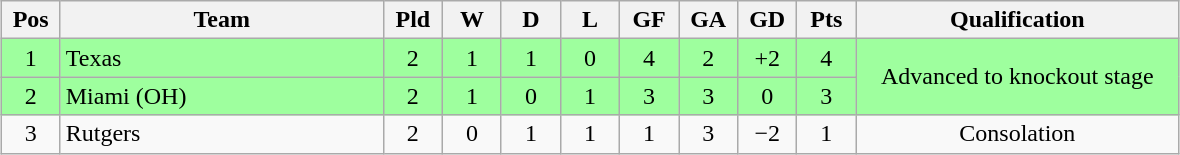<table class="wikitable" style="text-align:center; margin: 1em auto">
<tr>
<th style="width:2em">Pos</th>
<th style="width:13em">Team</th>
<th style="width:2em">Pld</th>
<th style="width:2em">W</th>
<th style="width:2em">D</th>
<th style="width:2em">L</th>
<th style="width:2em">GF</th>
<th style="width:2em">GA</th>
<th style="width:2em">GD</th>
<th style="width:2em">Pts</th>
<th style="width:13em">Qualification</th>
</tr>
<tr bgcolor="#9eff9e">
<td>1</td>
<td style="text-align:left">Texas</td>
<td>2</td>
<td>1</td>
<td>1</td>
<td>0</td>
<td>4</td>
<td>2</td>
<td>+2</td>
<td>4</td>
<td rowspan="2">Advanced to knockout stage</td>
</tr>
<tr bgcolor="#9eff9e">
<td>2</td>
<td style="text-align:left">Miami (OH)</td>
<td>2</td>
<td>1</td>
<td>0</td>
<td>1</td>
<td>3</td>
<td>3</td>
<td>0</td>
<td>3</td>
</tr>
<tr>
<td>3</td>
<td style="text-align:left">Rutgers</td>
<td>2</td>
<td>0</td>
<td>1</td>
<td>1</td>
<td>1</td>
<td>3</td>
<td>−2</td>
<td>1</td>
<td>Consolation</td>
</tr>
</table>
